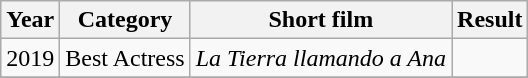<table class="wikitable sortable">
<tr>
<th>Year</th>
<th>Category</th>
<th>Short film</th>
<th>Result</th>
</tr>
<tr>
<td>2019</td>
<td>Best Actress</td>
<td><em>La Tierra llamando a Ana</em></td>
<td></td>
</tr>
<tr>
</tr>
</table>
